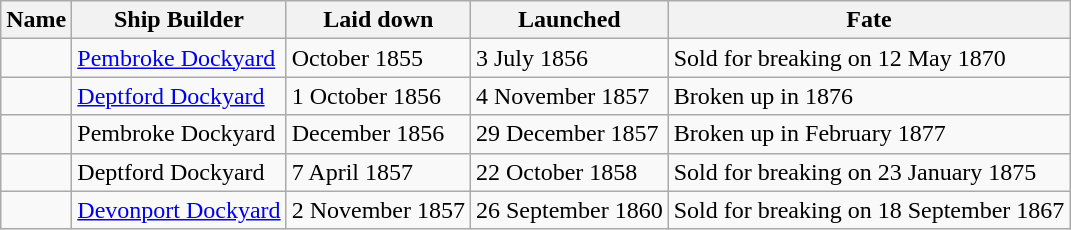<table class="wikitable" style="text-align:left">
<tr>
<th>Name</th>
<th>Ship Builder</th>
<th>Laid down</th>
<th>Launched</th>
<th>Fate</th>
</tr>
<tr>
<td></td>
<td><a href='#'>Pembroke Dockyard</a></td>
<td>October 1855</td>
<td>3 July 1856</td>
<td>Sold for breaking on 12 May 1870</td>
</tr>
<tr>
<td></td>
<td><a href='#'>Deptford Dockyard</a></td>
<td>1 October 1856</td>
<td>4 November 1857</td>
<td>Broken up in 1876</td>
</tr>
<tr>
<td></td>
<td>Pembroke Dockyard</td>
<td>December 1856</td>
<td>29 December 1857</td>
<td>Broken up in February 1877</td>
</tr>
<tr>
<td></td>
<td>Deptford Dockyard</td>
<td>7 April 1857</td>
<td>22 October 1858</td>
<td>Sold for breaking on 23 January 1875</td>
</tr>
<tr>
<td></td>
<td><a href='#'>Devonport Dockyard</a></td>
<td>2 November 1857</td>
<td>26 September 1860</td>
<td>Sold for breaking on 18 September 1867</td>
</tr>
</table>
